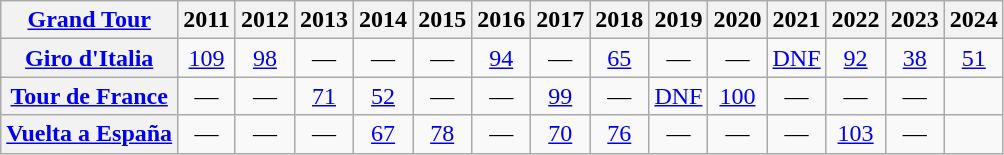<table class="wikitable plainrowheaders">
<tr>
<th scope="col"><a href='#'>Grand Tour</a></th>
<th scope="col">2011</th>
<th scope="col">2012</th>
<th scope="col">2013</th>
<th scope="col">2014</th>
<th scope="col">2015</th>
<th scope="col">2016</th>
<th scope="col">2017</th>
<th scope="col">2018</th>
<th scope="col">2019</th>
<th scope="col">2020</th>
<th scope="col">2021</th>
<th scope="col">2022</th>
<th scope="col">2023</th>
<th>2024</th>
</tr>
<tr style="text-align:center;">
<th scope="row"> <a href='#'>Giro d'Italia</a></th>
<td><a href='#'>109</a></td>
<td><a href='#'>98</a></td>
<td>—</td>
<td>—</td>
<td>—</td>
<td><a href='#'>94</a></td>
<td>—</td>
<td><a href='#'>65</a></td>
<td>—</td>
<td>—</td>
<td><a href='#'>DNF</a></td>
<td><a href='#'>92</a></td>
<td><a href='#'>38</a></td>
<td><a href='#'>51</a></td>
</tr>
<tr style="text-align:center;">
<th scope="row"> <a href='#'>Tour de France</a></th>
<td>—</td>
<td>—</td>
<td><a href='#'>71</a></td>
<td><a href='#'>52</a></td>
<td>—</td>
<td>—</td>
<td><a href='#'>99</a></td>
<td>—</td>
<td><a href='#'>DNF</a></td>
<td><a href='#'>100</a></td>
<td>—</td>
<td>—</td>
<td>—</td>
<td></td>
</tr>
<tr style="text-align:center;">
<th scope="row"> <a href='#'>Vuelta a España</a></th>
<td>—</td>
<td>—</td>
<td>—</td>
<td><a href='#'>67</a></td>
<td><a href='#'>78</a></td>
<td>—</td>
<td><a href='#'>70</a></td>
<td><a href='#'>76</a></td>
<td>—</td>
<td>—</td>
<td>—</td>
<td><a href='#'>103</a></td>
<td>—</td>
<td></td>
</tr>
</table>
